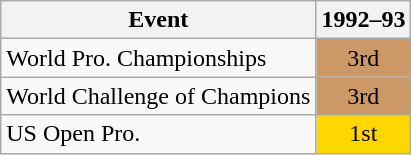<table class="wikitable" style="text-align:center">
<tr>
<th>Event</th>
<th>1992–93</th>
</tr>
<tr>
<td align=left>World Pro. Championships</td>
<td bgcolor=cc9966>3rd</td>
</tr>
<tr>
<td align=left>World Challenge of Champions</td>
<td bgcolor=cc9966>3rd</td>
</tr>
<tr>
<td align=left>US Open Pro.</td>
<td bgcolor=gold>1st</td>
</tr>
</table>
